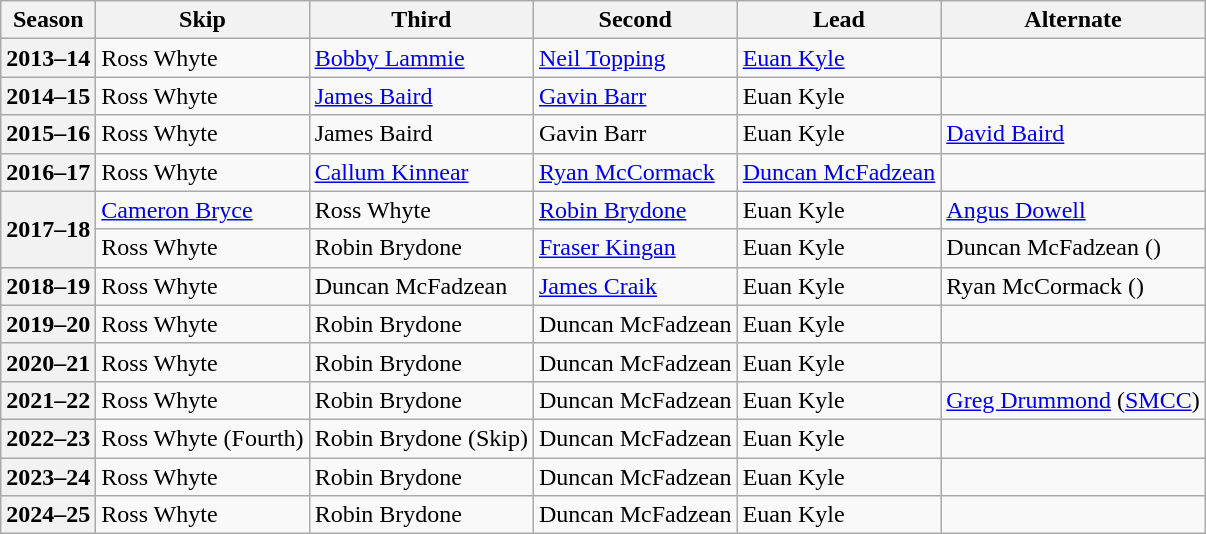<table class="wikitable">
<tr>
<th scope="col">Season</th>
<th scope="col">Skip</th>
<th scope="col">Third</th>
<th scope="col">Second</th>
<th scope="col">Lead</th>
<th scope="col">Alternate</th>
</tr>
<tr>
<th scope="row">2013–14</th>
<td>Ross Whyte</td>
<td><a href='#'>Bobby Lammie</a></td>
<td><a href='#'>Neil Topping</a></td>
<td><a href='#'>Euan Kyle</a></td>
<td></td>
</tr>
<tr>
<th scope="row">2014–15</th>
<td>Ross Whyte</td>
<td><a href='#'>James Baird</a></td>
<td><a href='#'>Gavin Barr</a></td>
<td>Euan Kyle</td>
<td></td>
</tr>
<tr>
<th scope="row">2015–16</th>
<td>Ross Whyte</td>
<td>James Baird</td>
<td>Gavin Barr</td>
<td>Euan Kyle</td>
<td><a href='#'>David Baird</a></td>
</tr>
<tr>
<th scope="row">2016–17</th>
<td>Ross Whyte</td>
<td><a href='#'>Callum Kinnear</a></td>
<td><a href='#'>Ryan McCormack</a></td>
<td><a href='#'>Duncan McFadzean</a></td>
<td></td>
</tr>
<tr>
<th scope="row" rowspan=2>2017–18</th>
<td><a href='#'>Cameron Bryce</a></td>
<td>Ross Whyte</td>
<td><a href='#'>Robin Brydone</a></td>
<td>Euan Kyle</td>
<td><a href='#'>Angus Dowell</a></td>
</tr>
<tr>
<td>Ross Whyte</td>
<td>Robin Brydone</td>
<td><a href='#'>Fraser Kingan</a></td>
<td>Euan Kyle</td>
<td>Duncan McFadzean ()</td>
</tr>
<tr>
<th scope="row">2018–19</th>
<td>Ross Whyte</td>
<td>Duncan McFadzean</td>
<td><a href='#'>James Craik</a></td>
<td>Euan Kyle</td>
<td>Ryan McCormack ()</td>
</tr>
<tr>
<th scope="row">2019–20</th>
<td>Ross Whyte</td>
<td>Robin Brydone</td>
<td>Duncan McFadzean</td>
<td>Euan Kyle</td>
<td></td>
</tr>
<tr>
<th scope="row">2020–21</th>
<td>Ross Whyte</td>
<td>Robin Brydone</td>
<td>Duncan McFadzean</td>
<td>Euan Kyle</td>
<td></td>
</tr>
<tr>
<th scope="row">2021–22</th>
<td>Ross Whyte</td>
<td>Robin Brydone</td>
<td>Duncan McFadzean</td>
<td>Euan Kyle</td>
<td><a href='#'>Greg Drummond</a> (<a href='#'>SMCC</a>)</td>
</tr>
<tr>
<th scope="row">2022–23</th>
<td>Ross Whyte (Fourth)</td>
<td>Robin Brydone (Skip)</td>
<td>Duncan McFadzean</td>
<td>Euan Kyle</td>
<td></td>
</tr>
<tr>
<th scope="row">2023–24</th>
<td>Ross Whyte</td>
<td>Robin Brydone</td>
<td>Duncan McFadzean</td>
<td>Euan Kyle</td>
<td></td>
</tr>
<tr>
<th scope="row">2024–25</th>
<td>Ross Whyte</td>
<td>Robin Brydone</td>
<td>Duncan McFadzean</td>
<td>Euan Kyle</td>
<td></td>
</tr>
</table>
